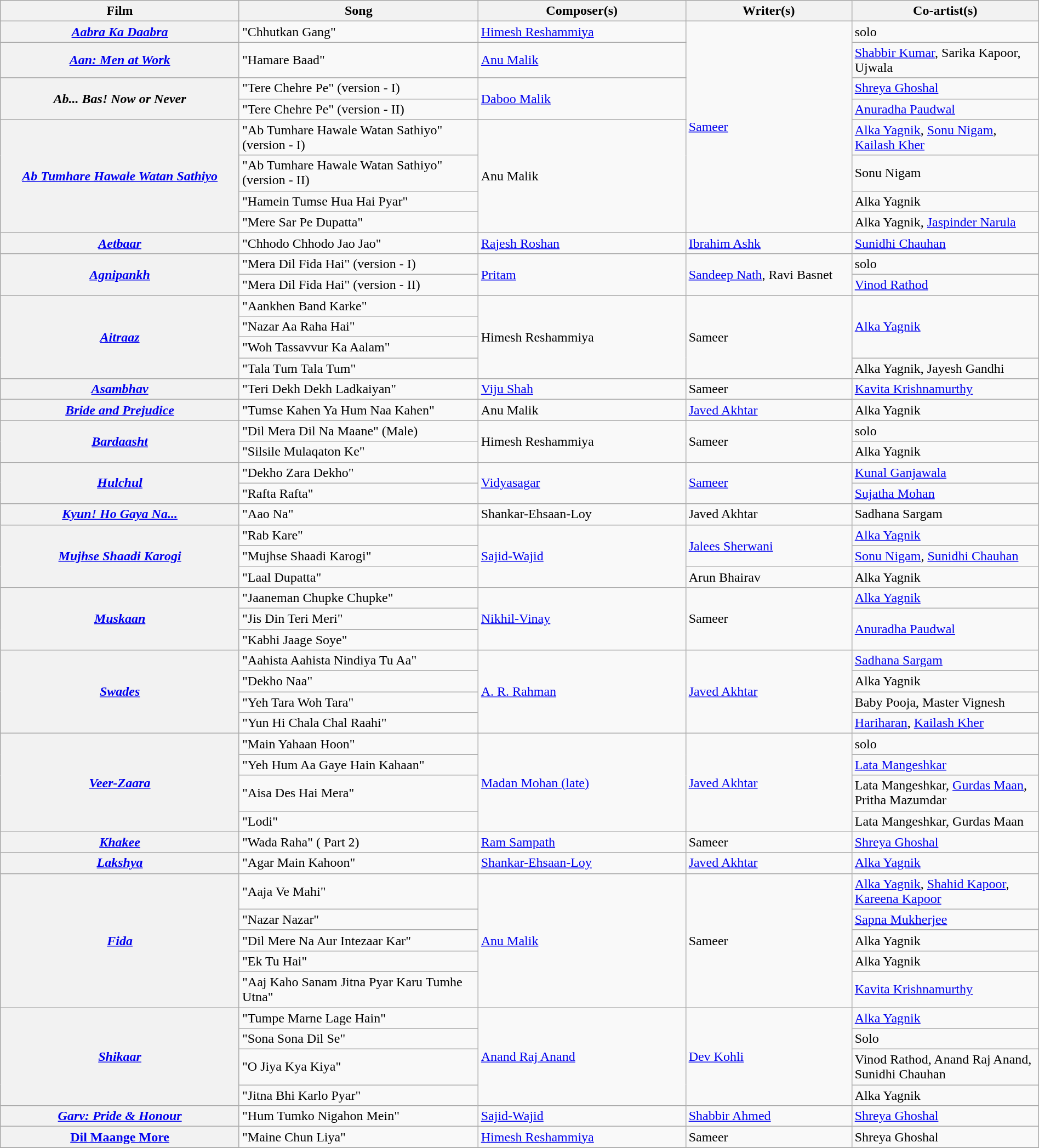<table class="wikitable plainrowheaders" width="100%" textcolor:#000;">
<tr>
<th scope="col" width=23%>Film</th>
<th scope="col" width=23%>Song</th>
<th scope="col" width=20%>Composer(s)</th>
<th scope="col" width=16%>Writer(s)</th>
<th scope="col" width=18%>Co-artist(s)</th>
</tr>
<tr>
<th><em><a href='#'>Aabra Ka Daabra</a></em></th>
<td>"Chhutkan Gang"</td>
<td><a href='#'>Himesh Reshammiya</a></td>
<td rowspan=8><a href='#'>Sameer</a></td>
<td>solo</td>
</tr>
<tr>
<th><em><a href='#'>Aan: Men at Work</a></em></th>
<td>"Hamare Baad"</td>
<td><a href='#'>Anu Malik</a></td>
<td><a href='#'>Shabbir Kumar</a>, Sarika Kapoor, Ujwala</td>
</tr>
<tr>
<th rowspan=2><em>Ab... Bas! Now or Never</em></th>
<td>"Tere Chehre Pe" (version - I)</td>
<td rowspan=2><a href='#'>Daboo Malik</a></td>
<td><a href='#'>Shreya Ghoshal</a></td>
</tr>
<tr>
<td>"Tere Chehre Pe" (version - II)</td>
<td><a href='#'>Anuradha Paudwal</a></td>
</tr>
<tr>
<th rowspan=4><em><a href='#'>Ab Tumhare Hawale Watan Sathiyo</a></em></th>
<td>"Ab Tumhare Hawale Watan Sathiyo" (version - I)</td>
<td rowspan=4>Anu Malik</td>
<td><a href='#'>Alka Yagnik</a>, <a href='#'>Sonu Nigam</a>, <a href='#'>Kailash Kher</a></td>
</tr>
<tr>
<td>"Ab Tumhare Hawale Watan Sathiyo" (version - II)</td>
<td>Sonu Nigam</td>
</tr>
<tr>
<td>"Hamein Tumse Hua Hai Pyar"</td>
<td>Alka Yagnik</td>
</tr>
<tr>
<td>"Mere Sar Pe Dupatta"</td>
<td>Alka Yagnik, <a href='#'>Jaspinder Narula</a></td>
</tr>
<tr>
<th><em><a href='#'>Aetbaar</a></em></th>
<td>"Chhodo Chhodo Jao Jao"</td>
<td><a href='#'>Rajesh Roshan</a></td>
<td><a href='#'>Ibrahim Ashk</a></td>
<td><a href='#'>Sunidhi Chauhan</a></td>
</tr>
<tr>
<th rowspan=2><em><a href='#'>Agnipankh</a></em></th>
<td>"Mera Dil Fida Hai" (version - I)</td>
<td rowspan=2><a href='#'>Pritam</a></td>
<td rowspan=2><a href='#'>Sandeep Nath</a>, Ravi Basnet</td>
<td>solo</td>
</tr>
<tr>
<td>"Mera Dil Fida Hai" (version - II)</td>
<td><a href='#'>Vinod Rathod</a></td>
</tr>
<tr>
<th rowspan=4><em><a href='#'>Aitraaz</a></em></th>
<td>"Aankhen Band Karke"</td>
<td rowspan=4>Himesh Reshammiya</td>
<td rowspan=4>Sameer</td>
<td rowspan=3><a href='#'>Alka Yagnik</a></td>
</tr>
<tr>
<td>"Nazar Aa Raha Hai"</td>
</tr>
<tr>
<td>"Woh Tassavvur Ka Aalam"</td>
</tr>
<tr>
<td>"Tala Tum Tala Tum"</td>
<td>Alka Yagnik, Jayesh Gandhi</td>
</tr>
<tr>
<th><em><a href='#'>Asambhav</a></em></th>
<td>"Teri Dekh Dekh Ladkaiyan"</td>
<td><a href='#'>Viju Shah</a></td>
<td>Sameer</td>
<td><a href='#'>Kavita Krishnamurthy</a></td>
</tr>
<tr>
<th><em><a href='#'>Bride and Prejudice</a></em></th>
<td>"Tumse Kahen Ya Hum Naa Kahen"</td>
<td>Anu Malik</td>
<td><a href='#'>Javed Akhtar</a></td>
<td>Alka Yagnik</td>
</tr>
<tr>
<th rowspan=2><em><a href='#'>Bardaasht</a></em></th>
<td>"Dil Mera Dil Na Maane" (Male)</td>
<td rowspan=2>Himesh Reshammiya</td>
<td rowspan=2>Sameer</td>
<td>solo</td>
</tr>
<tr>
<td>"Silsile Mulaqaton Ke"</td>
<td>Alka Yagnik</td>
</tr>
<tr>
<th rowspan=2><a href='#'><em>Hulchul</em></a></th>
<td>"Dekho Zara Dekho"</td>
<td rowspan=2><a href='#'>Vidyasagar</a></td>
<td rowspan=2><a href='#'>Sameer</a></td>
<td><a href='#'>Kunal Ganjawala</a></td>
</tr>
<tr>
<td>"Rafta Rafta"</td>
<td><a href='#'>Sujatha Mohan</a></td>
</tr>
<tr>
<th><em><a href='#'>Kyun! Ho Gaya Na...</a></em></th>
<td>"Aao Na"</td>
<td>Shankar-Ehsaan-Loy</td>
<td>Javed Akhtar</td>
<td>Sadhana Sargam</td>
</tr>
<tr>
<th rowspan=3><em><a href='#'>Mujhse Shaadi Karogi</a></em></th>
<td>"Rab Kare"</td>
<td rowspan=3><a href='#'>Sajid-Wajid</a></td>
<td rowspan=2><a href='#'>Jalees Sherwani</a></td>
<td><a href='#'>Alka Yagnik</a></td>
</tr>
<tr>
<td>"Mujhse Shaadi Karogi"</td>
<td><a href='#'>Sonu Nigam</a>, <a href='#'>Sunidhi Chauhan</a></td>
</tr>
<tr>
<td>"Laal Dupatta"</td>
<td>Arun Bhairav</td>
<td>Alka Yagnik</td>
</tr>
<tr>
<th rowspan=3><em><a href='#'>Muskaan</a></em></th>
<td>"Jaaneman Chupke Chupke"</td>
<td rowspan=3><a href='#'>Nikhil-Vinay</a></td>
<td rowspan=3>Sameer</td>
<td><a href='#'>Alka Yagnik</a></td>
</tr>
<tr>
<td>"Jis Din Teri Meri"</td>
<td rowspan=2><a href='#'>Anuradha Paudwal</a></td>
</tr>
<tr>
<td>"Kabhi Jaage Soye"</td>
</tr>
<tr>
<th rowspan=4><em><a href='#'>Swades</a></em></th>
<td>"Aahista Aahista Nindiya Tu Aa"</td>
<td rowspan=4><a href='#'>A. R. Rahman</a></td>
<td rowspan=4><a href='#'>Javed Akhtar</a></td>
<td><a href='#'>Sadhana Sargam</a></td>
</tr>
<tr>
<td>"Dekho Naa"</td>
<td>Alka Yagnik</td>
</tr>
<tr>
<td>"Yeh Tara Woh Tara"</td>
<td>Baby Pooja, Master Vignesh</td>
</tr>
<tr>
<td>"Yun Hi Chala Chal Raahi"</td>
<td><a href='#'>Hariharan</a>, <a href='#'>Kailash Kher</a></td>
</tr>
<tr>
<th rowspan=4><em><a href='#'>Veer-Zaara</a></em></th>
<td>"Main Yahaan Hoon"</td>
<td rowspan=4><a href='#'>Madan Mohan (late)</a></td>
<td rowspan=4><a href='#'>Javed Akhtar</a></td>
<td>solo</td>
</tr>
<tr>
<td>"Yeh Hum Aa Gaye Hain Kahaan"</td>
<td><a href='#'>Lata Mangeshkar</a></td>
</tr>
<tr>
<td>"Aisa Des Hai Mera"</td>
<td>Lata Mangeshkar, <a href='#'>Gurdas Maan</a>, Pritha Mazumdar</td>
</tr>
<tr>
<td>"Lodi"</td>
<td>Lata Mangeshkar, Gurdas Maan</td>
</tr>
<tr>
<th><em><a href='#'>Khakee</a></em></th>
<td>"Wada Raha" ( Part 2)</td>
<td><a href='#'>Ram Sampath</a></td>
<td>Sameer</td>
<td><a href='#'>Shreya Ghoshal</a></td>
</tr>
<tr>
<th><em> <a href='#'>Lakshya</a></em></th>
<td>"Agar Main Kahoon"</td>
<td><a href='#'>Shankar-Ehsaan-Loy</a></td>
<td><a href='#'>Javed Akhtar</a></td>
<td><a href='#'>Alka Yagnik</a></td>
</tr>
<tr>
<th rowspan=5><em><a href='#'>Fida</a></em></th>
<td>"Aaja Ve Mahi"</td>
<td rowspan=5><a href='#'>Anu Malik</a></td>
<td rowspan=5>Sameer</td>
<td><a href='#'>Alka Yagnik</a>, <a href='#'>Shahid Kapoor</a>, <a href='#'>Kareena Kapoor</a></td>
</tr>
<tr>
<td>"Nazar Nazar"</td>
<td><a href='#'>Sapna Mukherjee</a></td>
</tr>
<tr>
<td>"Dil Mere Na Aur Intezaar Kar"</td>
<td>Alka Yagnik</td>
</tr>
<tr>
<td>"Ek Tu Hai"</td>
<td>Alka Yagnik</td>
</tr>
<tr>
<td>"Aaj Kaho Sanam Jitna Pyar Karu Tumhe Utna"</td>
<td><a href='#'>Kavita Krishnamurthy</a></td>
</tr>
<tr>
<th rowspan=4><em> <a href='#'>Shikaar</a></em></th>
<td>"Tumpe Marne Lage Hain"</td>
<td rowspan=4><a href='#'>Anand Raj Anand</a></td>
<td rowspan=4><a href='#'>Dev Kohli</a></td>
<td><a href='#'>Alka Yagnik</a></td>
</tr>
<tr>
<td>"Sona Sona Dil Se"</td>
<td>Solo</td>
</tr>
<tr>
<td>"O Jiya Kya Kiya"</td>
<td>Vinod Rathod, Anand Raj Anand, Sunidhi Chauhan</td>
</tr>
<tr>
<td>"Jitna Bhi Karlo Pyar"</td>
<td>Alka Yagnik</td>
</tr>
<tr>
<th><em><a href='#'>Garv: Pride & Honour</a></em></th>
<td>"Hum Tumko Nigahon Mein"</td>
<td><a href='#'>Sajid-Wajid</a></td>
<td><a href='#'>Shabbir Ahmed</a></td>
<td><a href='#'>Shreya Ghoshal</a></td>
</tr>
<tr>
<th><a href='#'>Dil Maange More</a></th>
<td>"Maine Chun Liya"</td>
<td><a href='#'>Himesh Reshammiya</a></td>
<td>Sameer</td>
<td>Shreya Ghoshal</td>
</tr>
<tr>
</tr>
</table>
